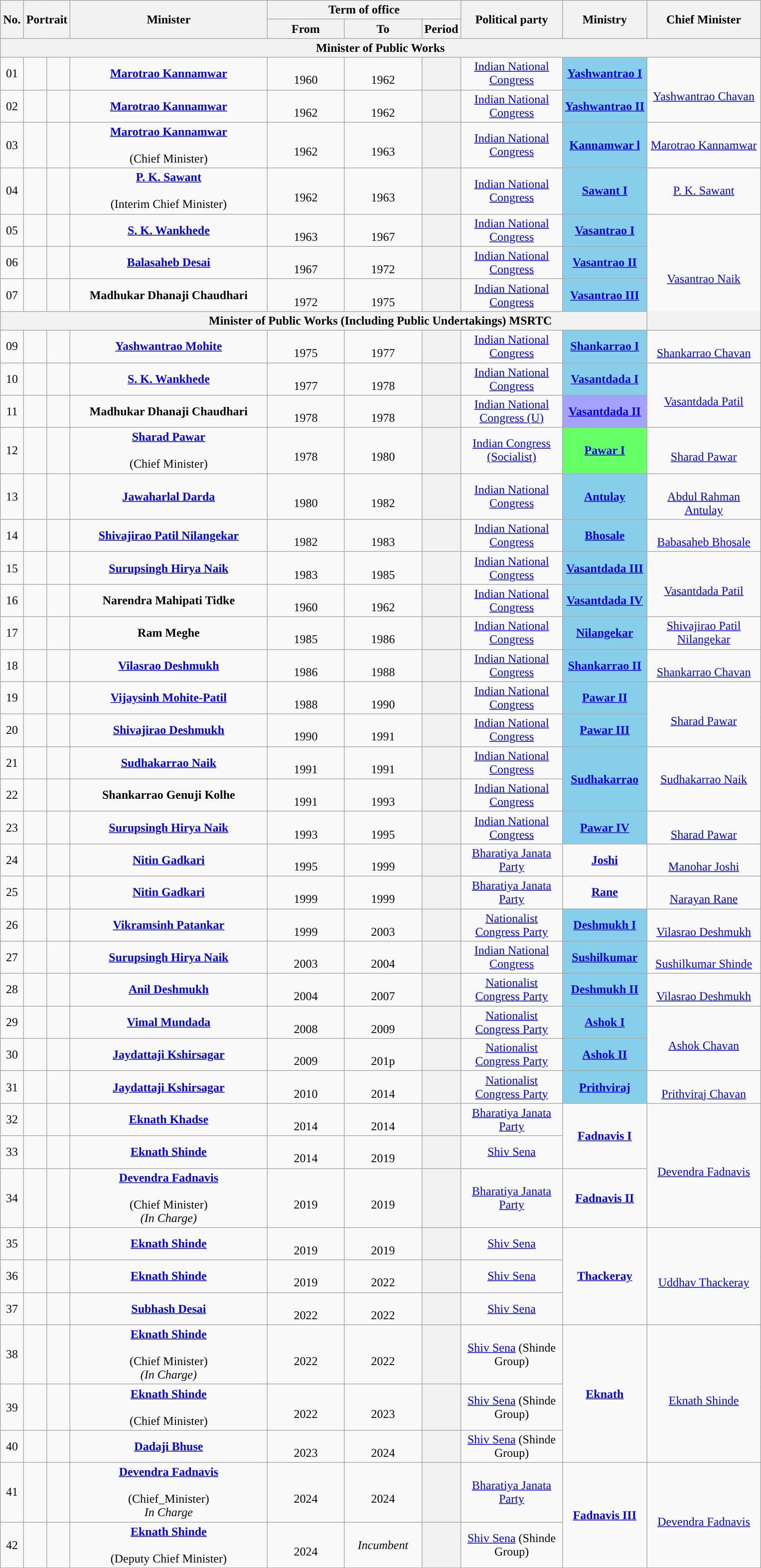<table class="wikitable" style="text-align:center">
<tr>
<th rowspan="2">No.</th>
<th rowspan="2" colspan="2">Portrait</th>
<th rowspan="2" style="width:16em">Minister<br></th>
<th colspan="3">Term of office</th>
<th rowspan="2" style="width:8em">Political party</th>
<th rowspan="2">Ministry</th>
<th rowspan="2" style="width:9em">Chief Minister</th>
</tr>
<tr>
<th style="width:6em">From</th>
<th style="width:6em">To</th>
<th>Period</th>
</tr>
<tr>
<th colspan="10">Minister of Public Works</th>
</tr>
<tr>
<td>01</td>
<td style="color:inherit;background:"></td>
<td></td>
<td><strong><a href='#'>Marotrao Kannamwar</a></strong> <br> </td>
<td><br>1960</td>
<td><br>1962</td>
<th></th>
<td><a href='#'>Indian National Congress</a></td>
<td bgcolor="#87CEEB"><a href='#'><strong>Yashwantrao I</strong></a></td>
<td rowspan="2"> <br><a href='#'>Yashwantrao Chavan</a></td>
</tr>
<tr>
<td>02</td>
<td style="color:inherit;background:"></td>
<td></td>
<td><strong><a href='#'>Marotrao Kannamwar</a></strong> <br> </td>
<td><br>1962</td>
<td><br>1962</td>
<th></th>
<td><a href='#'>Indian National Congress</a></td>
<td bgcolor="#87CEEB"><a href='#'><strong>Yashwantrao II</strong></a></td>
</tr>
<tr>
<td>03</td>
<td style="color:inherit;background:"></td>
<td></td>
<td><strong><a href='#'>Marotrao Kannamwar</a></strong> <br> <br>(Chief Minister)</td>
<td><br>1962</td>
<td><br>1963</td>
<th></th>
<td><a href='#'>Indian National Congress</a></td>
<td bgcolor="#87CEEB"><a href='#'><strong>Kannamwar l</strong></a></td>
<td><a href='#'>Marotrao Kannamwar</a></td>
</tr>
<tr>
<td>04</td>
<td style="color:inherit;background:"></td>
<td></td>
<td><strong><a href='#'>P. K. Sawant</a></strong> <br>  <br>(Interim Chief Minister)</td>
<td><br>1962</td>
<td><br>1963</td>
<th></th>
<td><a href='#'>Indian National Congress</a></td>
<td bgcolor="#87CEEB"><a href='#'><strong>Sawant I</strong></a></td>
<td><a href='#'>P. K. Sawant</a></td>
</tr>
<tr>
<td>05</td>
<td style="color:inherit;background:"></td>
<td></td>
<td><strong><a href='#'>S. K. Wankhede</a></strong> <br> </td>
<td><br>1963</td>
<td><br>1967</td>
<th></th>
<td><a href='#'>Indian National Congress</a></td>
<td bgcolor="#87CEEB"><a href='#'><strong>Vasantrao I</strong></a></td>
<td rowspan="4"><br><a href='#'>Vasantrao Naik</a></td>
</tr>
<tr>
<td>06</td>
<td style="color:inherit;background:"></td>
<td></td>
<td><strong><a href='#'>Balasaheb Desai</a></strong> <br> </td>
<td><br>1967</td>
<td><br>1972</td>
<th></th>
<td><a href='#'>Indian National Congress</a></td>
<td rowspan="1" bgcolor="#87CEEB"><a href='#'><strong>Vasantrao II</strong></a></td>
</tr>
<tr>
<td>07</td>
<td style="color:inherit;background:"></td>
<td></td>
<td><strong>Madhukar Dhanaji Chaudhari</strong> <br> </td>
<td><br>1972</td>
<td><br>1975</td>
<th></th>
<td><a href='#'>Indian National Congress</a></td>
<td bgcolor="#87CEEB"><a href='#'><strong>Vasantrao III</strong></a></td>
</tr>
<tr>
<th colspan="10">Minister of Public Works (Including Public Undertakings) MSRTC</th>
</tr>
<tr>
<td>09</td>
<td style="color:inherit;background:"></td>
<td></td>
<td><strong><a href='#'>Yashwantrao Mohite</a></strong> <br> </td>
<td><br>1975</td>
<td><br>1977</td>
<th></th>
<td><a href='#'>Indian National Congress</a></td>
<td bgcolor="#87CEEB"><a href='#'><strong>Shankarrao I</strong></a></td>
<td><br><a href='#'>Shankarrao Chavan</a></td>
</tr>
<tr>
<td>10</td>
<td style="color:inherit;background:"></td>
<td></td>
<td><strong><a href='#'>S. K. Wankhede</a></strong> <br> </td>
<td><br>1977</td>
<td><br>1978</td>
<th></th>
<td><a href='#'>Indian National Congress</a></td>
<td rowspan="1" bgcolor="#88CEEB"><a href='#'><strong>Vasantdada I</strong></a></td>
<td rowspan="2"><br><a href='#'>Vasantdada Patil</a></td>
</tr>
<tr>
<td>11</td>
<td style="color:inherit;background:"></td>
<td></td>
<td><strong>Madhukar Dhanaji Chaudhari</strong> <br> </td>
<td><br>1978</td>
<td><br>1978</td>
<th></th>
<td><a href='#'>Indian National Congress (U)</a></td>
<td bgcolor="#A3A3FF"><a href='#'><strong>Vasantdada II</strong></a></td>
</tr>
<tr>
<td>12</td>
<td style="color:inherit;background:"></td>
<td></td>
<td><strong><a href='#'>Sharad Pawar</a></strong> <br> <br>(Chief Minister)</td>
<td><br>1978</td>
<td><br>1980</td>
<th></th>
<td><a href='#'>Indian Congress (Socialist)</a></td>
<td rowspan="1" bgcolor="#66FF66"><a href='#'><strong>Pawar I</strong></a></td>
<td rowspan="1"><br><a href='#'>Sharad Pawar</a></td>
</tr>
<tr>
<td>13</td>
<td style="color:inherit;background:"></td>
<td><br></td>
<td><strong><a href='#'>Jawaharlal Darda</a></strong><br> </td>
<td><br>1980</td>
<td><br>1982</td>
<th></th>
<td><a href='#'>Indian National Congress</a></td>
<td bgcolor="#87CEEB"><a href='#'><strong>Antulay</strong></a></td>
<td rowspan="1"> <br><a href='#'>Abdul Rahman Antulay</a></td>
</tr>
<tr>
<td>14</td>
<td style="color:inherit;background:"></td>
<td></td>
<td><strong><a href='#'>Shivajirao Patil Nilangekar</a></strong> <br> </td>
<td><br>1982</td>
<td><br>1983</td>
<th></th>
<td><a href='#'>Indian National Congress</a></td>
<td bgcolor="#87CEEB"><a href='#'><strong>Bhosale</strong></a></td>
<td rowspan="1"> <br><a href='#'>Babasaheb Bhosale</a></td>
</tr>
<tr>
<td>15</td>
<td style="color:inherit;background:"></td>
<td></td>
<td><strong><a href='#'>Surupsingh Hirya Naik</a></strong> <br> </td>
<td><br>1983</td>
<td><br>1985</td>
<th></th>
<td><a href='#'>Indian National Congress</a></td>
<td bgcolor="#87CEEB"><a href='#'><strong>Vasantdada III</strong></a></td>
<td rowspan="2"><br><a href='#'>Vasantdada Patil</a></td>
</tr>
<tr>
<td>16</td>
<td style="color:inherit;background:"></td>
<td></td>
<td><strong>Narendra Mahipati Tidke</strong>  <br> </td>
<td><br>1960</td>
<td><br>1962</td>
<th></th>
<td><a href='#'>Indian National Congress</a></td>
<td bgcolor="#87CEEB"><a href='#'><strong>Vasantdada IV</strong></a></td>
</tr>
<tr>
<td>17</td>
<td style="color:inherit;background:"></td>
<td></td>
<td><strong>Ram Meghe</strong> <br> </td>
<td><br>1985</td>
<td><br>1986</td>
<th></th>
<td><a href='#'>Indian National Congress</a></td>
<td bgcolor="#87CEEB"><a href='#'><strong>Nilangekar</strong></a></td>
<td><a href='#'>Shivajirao Patil Nilangekar</a></td>
</tr>
<tr>
<td>18</td>
<td style="color:inherit;background:"></td>
<td><br></td>
<td><strong><a href='#'>Vilasrao Deshmukh</a></strong> <br> </td>
<td><br>1986</td>
<td><br>1988</td>
<th></th>
<td><a href='#'>Indian National Congress</a></td>
<td bgcolor="#87CEEB"><a href='#'><strong>Shankarrao II</strong></a></td>
<td rowspan="1"> <br><a href='#'>Shankarrao Chavan</a></td>
</tr>
<tr>
<td>19</td>
<td style="color:inherit;background:"></td>
<td></td>
<td><strong><a href='#'>Vijaysinh Mohite-Patil</a></strong> <br> </td>
<td><br>1988</td>
<td><br>1990</td>
<th></th>
<td><a href='#'>Indian National Congress</a></td>
<td bgcolor="#87CEEB"><a href='#'><strong>Pawar II</strong></a></td>
<td rowspan="2"> <br><a href='#'>Sharad Pawar</a></td>
</tr>
<tr>
<td>20</td>
<td style="color:inherit;background:"></td>
<td><br></td>
<td><strong><a href='#'>Shivajirao Deshmukh</a></strong> <br> </td>
<td><br>1990</td>
<td><br>1991</td>
<th></th>
<td><a href='#'>Indian National Congress</a></td>
<td bgcolor="#87CEEB"><a href='#'><strong>Pawar III</strong></a></td>
</tr>
<tr>
<td>21</td>
<td style="color:inherit;background:"></td>
<td></td>
<td><strong><a href='#'>Sudhakarrao Naik</a></strong> <br> </td>
<td><br>1991</td>
<td><br>1991</td>
<th></th>
<td><a href='#'>Indian National Congress</a></td>
<td rowspan="2" bgcolor="#87CEEB"><a href='#'><strong>Sudhakarrao</strong></a></td>
<td rowspan="2"><a href='#'>Sudhakarrao Naik</a></td>
</tr>
<tr>
<td>22</td>
<td style="color:inherit;background:"></td>
<td></td>
<td><strong>Shankarrao Genuji Kolhe</strong> <br> </td>
<td><br>1991</td>
<td><br>1993</td>
<th></th>
<td><a href='#'>Indian National Congress</a></td>
</tr>
<tr>
<td>23</td>
<td style="color:inherit;background:"></td>
<td></td>
<td><strong><a href='#'>Surupsingh Hirya Naik</a></strong> <br> </td>
<td><br>1993</td>
<td><br>1995</td>
<th></th>
<td><a href='#'>Indian National Congress</a></td>
<td bgcolor="#87CEEB"><a href='#'><strong>Pawar IV</strong></a></td>
<td> <br><a href='#'>Sharad Pawar</a></td>
</tr>
<tr>
<td>24</td>
<td style="color:inherit;background:"></td>
<td><br></td>
<td><strong><a href='#'>Nitin Gadkari</a></strong><br> </td>
<td><br>1995</td>
<td><br>1999</td>
<th></th>
<td><a href='#'>Bharatiya Janata Party</a></td>
<td rowspan="1"><a href='#'><strong>Joshi</strong></a></td>
<td rowspan="1"> <br><a href='#'>Manohar Joshi</a></td>
</tr>
<tr>
<td>25</td>
<td style="color:inherit;background:"></td>
<td><br></td>
<td><strong><a href='#'>Nitin Gadkari</a></strong><br> </td>
<td><br>1999</td>
<td><br>1999</td>
<th></th>
<td><a href='#'>Bharatiya Janata Party</a></td>
<td><a href='#'><strong>Rane</strong></a></td>
<td> <br><a href='#'>Narayan Rane</a></td>
</tr>
<tr>
<td>26</td>
<td style="color:inherit;background:"></td>
<td></td>
<td><strong><a href='#'>Vikramsinh Patankar</a></strong><br> </td>
<td><br>1999</td>
<td><br>2003</td>
<th></th>
<td><a href='#'>Nationalist Congress Party</a></td>
<td rowspan="1" bgcolor="#87CEEB"><a href='#'><strong>Deshmukh I</strong></a></td>
<td rowspan="1"> <br><a href='#'>Vilasrao Deshmukh</a></td>
</tr>
<tr>
<td>27</td>
<td style="color:inherit;background:"></td>
<td></td>
<td><strong><a href='#'>Surupsingh Hirya Naik</a></strong> <br> </td>
<td><br>2003</td>
<td><br>2004</td>
<th></th>
<td><a href='#'>Indian National Congress</a></td>
<td rowspan="1" bgcolor="#87CEEB"><a href='#'><strong>Sushilkumar</strong></a></td>
<td rowspan="1"> <br><a href='#'>Sushilkumar Shinde</a></td>
</tr>
<tr>
<td>28</td>
<td style="color:inherit;background:"></td>
<td></td>
<td><strong><a href='#'>Anil Deshmukh</a></strong> <br> </td>
<td><br>2004</td>
<td><br>2007</td>
<th></th>
<td><a href='#'>Nationalist Congress Party</a></td>
<td bgcolor="#87CEEB"><a href='#'><strong>Deshmukh II</strong></a></td>
<td> <br><a href='#'>Vilasrao Deshmukh</a></td>
</tr>
<tr>
<td>29</td>
<td style="color:inherit;background:"></td>
<td></td>
<td><strong><a href='#'>Vimal Mundada</a></strong> <br> </td>
<td><br>2008</td>
<td><br>2009</td>
<th></th>
<td><a href='#'>Nationalist Congress Party</a></td>
<td bgcolor="#87CEEB"><a href='#'><strong>Ashok I</strong></a></td>
<td rowspan="2"><br><a href='#'>Ashok Chavan</a></td>
</tr>
<tr>
<td>30</td>
<td style="color:inherit;background:"></td>
<td></td>
<td><strong><a href='#'>Jaydattaji Kshirsagar</a></strong> <br> </td>
<td><br>2009</td>
<td><br>201p</td>
<th></th>
<td><a href='#'>Nationalist Congress Party</a></td>
<td bgcolor="#87CEEB"><a href='#'><strong>Ashok II</strong></a></td>
</tr>
<tr>
<td>31</td>
<td style="color:inherit;background:"></td>
<td></td>
<td><strong><a href='#'>Jaydattaji Kshirsagar</a></strong> <br> </td>
<td><br>2010</td>
<td><br>2014</td>
<th></th>
<td><a href='#'>Nationalist Congress Party</a></td>
<td rowspan="1" bgcolor="#87CEEB"><a href='#'><strong>Prithviraj</strong></a></td>
<td rowspan="1"><br><a href='#'>Prithviraj Chavan</a></td>
</tr>
<tr>
<td>32</td>
<td style="color:inherit;background:"></td>
<td></td>
<td><strong><a href='#'>Eknath Khadse</a></strong>  <br> </td>
<td><br>2014</td>
<td><br>2014</td>
<th></th>
<td><a href='#'>Bharatiya Janata Party</a></td>
<td rowspan="2"><a href='#'><strong>Fadnavis I</strong></a></td>
<td rowspan="3"> <br><a href='#'>Devendra Fadnavis</a></td>
</tr>
<tr>
<td>33</td>
<td style="color:inherit;background:"></td>
<td></td>
<td><strong><a href='#'>Eknath Shinde</a></strong> <br> </td>
<td><br>2014</td>
<td><br>2019</td>
<th></th>
<td><a href='#'>Shiv Sena</a></td>
</tr>
<tr>
<td>34</td>
<td style="color:inherit;background:"></td>
<td></td>
<td><strong><a href='#'>Devendra Fadnavis</a></strong>  <br> <br>(Chief Minister) <br><em>(In Charge)</em></td>
<td><br>2019</td>
<td><br>2019</td>
<th></th>
<td><a href='#'>Bharatiya Janata Party</a></td>
<td rowspan="1"><a href='#'><strong>Fadnavis II</strong></a></td>
</tr>
<tr>
<td>35</td>
<td style="color:inherit;background:"></td>
<td></td>
<td><strong><a href='#'>Eknath Shinde</a></strong> <br> </td>
<td><br>2019</td>
<td><br>2019</td>
<th></th>
<td><a href='#'>Shiv Sena</a></td>
<td rowspan="3"><a href='#'><strong>Thackeray</strong></a></td>
<td rowspan="3"> <br><a href='#'>Uddhav Thackeray</a></td>
</tr>
<tr>
<td>36</td>
<td style="color:inherit;background:"></td>
<td></td>
<td><strong><a href='#'>Eknath Shinde</a></strong> <br> </td>
<td><br>2019</td>
<td><br>2022</td>
<th></th>
<td><a href='#'>Shiv Sena</a></td>
</tr>
<tr>
<td>37</td>
<td style="color:inherit;background:"></td>
<td><br></td>
<td><strong><a href='#'>Subhash Desai</a></strong> <br> </td>
<td><br>2022</td>
<td><br>2022</td>
<th></th>
<td><a href='#'>Shiv Sena</a></td>
</tr>
<tr>
<td>38</td>
<td style="color:inherit;background:"></td>
<td></td>
<td><strong><a href='#'>Eknath Shinde</a></strong> <br> <br>(Chief Minister) <br><em>(In Charge)</em></td>
<td><br>2022</td>
<td><br>2022</td>
<th></th>
<td><a href='#'>Shiv Sena</a> (Shinde Group)</td>
<td rowspan="3"><a href='#'><strong>Eknath</strong></a></td>
<td rowspan="3"> <br><a href='#'>Eknath Shinde</a></td>
</tr>
<tr>
<td>39</td>
<td style="color:inherit;background:"></td>
<td></td>
<td><strong><a href='#'>Eknath Shinde</a></strong> <br> <br>(Chief Minister)</td>
<td><br>2022</td>
<td><br>2023</td>
<th></th>
<td><a href='#'>Shiv Sena</a> (Shinde Group)</td>
</tr>
<tr>
<td>40</td>
<td style="color:inherit;background:"></td>
<td></td>
<td><strong><a href='#'>Dadaji Bhuse</a></strong> <br> </td>
<td><br>2023</td>
<td><br>2024</td>
<th></th>
<td><a href='#'>Shiv Sena</a> (Shinde Group)</td>
</tr>
<tr>
<td>41</td>
<td style="color:inherit;background:"></td>
<td></td>
<td><strong><a href='#'>Devendra Fadnavis</a></strong>  <br> <br>(Chief_Minister) <br><em>In Charge</em></td>
<td><br>2024</td>
<td><br>2024</td>
<th></th>
<td><a href='#'>Bharatiya Janata Party</a></td>
<td rowspan="2"><a href='#'><strong>Fadnavis III</strong></a></td>
<td rowspan="2"> <br><a href='#'>Devendra Fadnavis</a></td>
</tr>
<tr>
<td>42</td>
<td style="color:inherit;background:"></td>
<td></td>
<td><strong><a href='#'>Eknath Shinde</a></strong> <br> <br>(Deputy Chief Minister)</td>
<td><br>2024</td>
<td><em>Incumbent</em></td>
<th></th>
<td><a href='#'>Shiv Sena</a> (Shinde Group)</td>
</tr>
<tr>
</tr>
</table>
